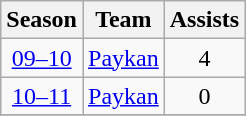<table class="wikitable" style="text-align: center;">
<tr>
<th>Season</th>
<th>Team</th>
<th>Assists</th>
</tr>
<tr>
<td><a href='#'>09–10</a></td>
<td align="left"><a href='#'>Paykan</a></td>
<td>4</td>
</tr>
<tr>
<td><a href='#'>10–11</a></td>
<td align="left"><a href='#'>Paykan</a></td>
<td>0</td>
</tr>
<tr>
</tr>
</table>
